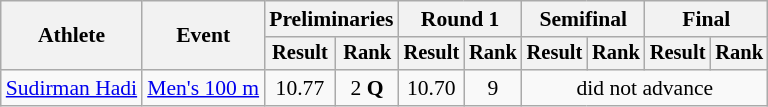<table class="wikitable" style="font-size:90%">
<tr>
<th rowspan="2">Athlete</th>
<th rowspan="2">Event</th>
<th colspan="2">Preliminaries</th>
<th colspan="2">Round 1</th>
<th colspan="2">Semifinal</th>
<th colspan="2">Final</th>
</tr>
<tr style="font-size:95%">
<th>Result</th>
<th>Rank</th>
<th>Result</th>
<th>Rank</th>
<th>Result</th>
<th>Rank</th>
<th>Result</th>
<th>Rank</th>
</tr>
<tr align=center>
<td align=left><a href='#'>Sudirman Hadi</a></td>
<td align=left><a href='#'>Men's 100 m</a></td>
<td>10.77</td>
<td>2 <strong>Q</strong></td>
<td>10.70</td>
<td>9</td>
<td colspan=4>did not advance</td>
</tr>
</table>
